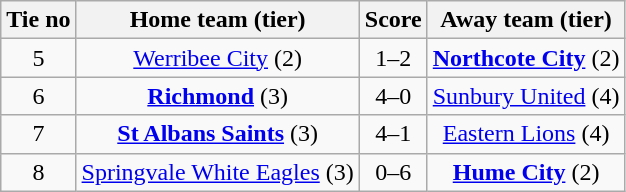<table class="wikitable" style="text-align:center">
<tr>
<th>Tie no</th>
<th>Home team (tier)</th>
<th>Score</th>
<th>Away team (tier)</th>
</tr>
<tr>
<td>5</td>
<td><a href='#'>Werribee City</a> (2)</td>
<td>1–2</td>
<td><strong><a href='#'>Northcote City</a></strong> (2)</td>
</tr>
<tr>
<td>6</td>
<td><strong><a href='#'>Richmond</a></strong> (3)</td>
<td>4–0</td>
<td><a href='#'>Sunbury United</a> (4)</td>
</tr>
<tr>
<td>7</td>
<td><strong><a href='#'>St Albans Saints</a></strong> (3)</td>
<td>4–1</td>
<td><a href='#'>Eastern Lions</a> (4)</td>
</tr>
<tr>
<td>8</td>
<td><a href='#'>Springvale White Eagles</a> (3)</td>
<td>0–6</td>
<td><strong><a href='#'>Hume City</a></strong> (2)</td>
</tr>
</table>
